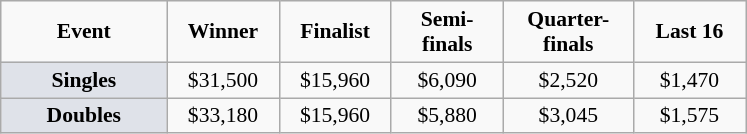<table class="wikitable" style="font-size:90%; text-align:center">
<tr>
<td width="104px"><strong>Event</strong></td>
<td width="68px"><strong>Winner</strong></td>
<td width="68px"><strong>Finalist</strong></td>
<td width="68px"><strong>Semi-finals</strong></td>
<td width="80px"><strong>Quarter-finals</strong></td>
<td width="68px"><strong>Last 16</strong></td>
</tr>
<tr>
<td bgcolor="#dfe2e9"><strong>Singles</strong></td>
<td>$31,500</td>
<td>$15,960</td>
<td>$6,090</td>
<td>$2,520</td>
<td>$1,470</td>
</tr>
<tr>
<td bgcolor="#dfe2e9"><strong>Doubles</strong></td>
<td>$33,180</td>
<td>$15,960</td>
<td>$5,880</td>
<td>$3,045</td>
<td>$1,575</td>
</tr>
</table>
